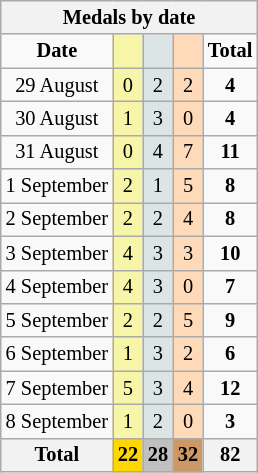<table class="wikitable" style="font-size:85%">
<tr bgcolor="#efefef">
<th colspan=6>Medals by date</th>
</tr>
<tr align=center>
<td><strong>Date</strong></td>
<td bgcolor=#f7f6a8></td>
<td bgcolor=#dce5e5></td>
<td bgcolor=#ffdab9></td>
<td><strong>Total</strong></td>
</tr>
<tr align=center>
<td>29 August</td>
<td style="background:#F7F6A8;">0</td>
<td style="background:#DCE5E5;">2</td>
<td style="background:#FFDAB9;">2</td>
<td><strong>4</strong></td>
</tr>
<tr align=center>
<td>30 August</td>
<td style="background:#F7F6A8;">1</td>
<td style="background:#DCE5E5;">3</td>
<td style="background:#FFDAB9;">0</td>
<td><strong>4</strong></td>
</tr>
<tr align=center>
<td>31 August</td>
<td style="background:#F7F6A8;">0</td>
<td style="background:#DCE5E5;">4</td>
<td style="background:#FFDAB9;">7</td>
<td><strong>11</strong></td>
</tr>
<tr align=center>
<td>1 September</td>
<td style="background:#F7F6A8;">2</td>
<td style="background:#DCE5E5;">1</td>
<td style="background:#FFDAB9;">5</td>
<td><strong>8</strong></td>
</tr>
<tr align=center>
<td>2 September</td>
<td style="background:#F7F6A8;">2</td>
<td style="background:#DCE5E5;">2</td>
<td style="background:#FFDAB9;">4</td>
<td><strong>8</strong></td>
</tr>
<tr align=center>
<td>3 September</td>
<td style="background:#F7F6A8;">4</td>
<td style="background:#DCE5E5;">3</td>
<td style="background:#FFDAB9;">3</td>
<td><strong>10</strong></td>
</tr>
<tr align=center>
<td>4 September</td>
<td style="background:#F7F6A8;">4</td>
<td style="background:#DCE5E5;">3</td>
<td style="background:#FFDAB9;">0</td>
<td><strong>7</strong></td>
</tr>
<tr align=center>
<td>5 September</td>
<td style="background:#F7F6A8;">2</td>
<td style="background:#DCE5E5;">2</td>
<td style="background:#FFDAB9;">5</td>
<td><strong>9</strong></td>
</tr>
<tr align=center>
<td>6 September</td>
<td style="background:#F7F6A8;">1</td>
<td style="background:#DCE5E5;">3</td>
<td style="background:#FFDAB9;">2</td>
<td><strong>6</strong></td>
</tr>
<tr align=center>
<td>7 September</td>
<td style="background:#F7F6A8;">5</td>
<td style="background:#DCE5E5;">3</td>
<td style="background:#FFDAB9;">4</td>
<td><strong>12</strong></td>
</tr>
<tr align=center>
<td>8 September</td>
<td style="background:#F7F6A8;">1</td>
<td style="background:#DCE5E5;">2</td>
<td style="background:#FFDAB9;">0</td>
<td><strong>3</strong></td>
</tr>
<tr align=center>
<th><strong>Total</strong></th>
<th style="background:gold;"><strong>22</strong></th>
<th style="background:silver;"><strong>28</strong></th>
<th style="background:#c96;"><strong>32</strong></th>
<th>82</th>
</tr>
</table>
